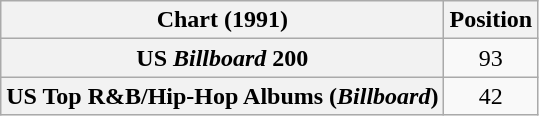<table class="wikitable sortable plainrowheaders" style="text-align:center">
<tr>
<th scope="col">Chart (1991)</th>
<th scope="col">Position</th>
</tr>
<tr>
<th scope="row">US <em>Billboard</em> 200</th>
<td>93</td>
</tr>
<tr>
<th scope="row">US Top R&B/Hip-Hop Albums (<em>Billboard</em>)</th>
<td>42</td>
</tr>
</table>
